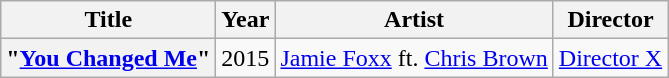<table class="wikitable plainrowheaders sortable" style="margin-right: 0;">
<tr>
<th scope="col">Title</th>
<th scope="col">Year</th>
<th scope="col">Artist</th>
<th scope="col" class="unsortable">Director</th>
</tr>
<tr>
<th scope="row">"<a href='#'>You Changed Me</a>"</th>
<td rowspan="3">2015</td>
<td><a href='#'>Jamie Foxx</a> ft. <a href='#'>Chris Brown</a></td>
<td><a href='#'>Director X</a></td>
</tr>
</table>
